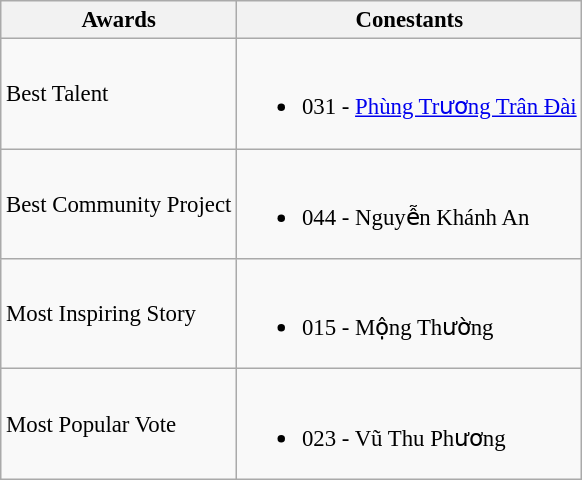<table class="wikitable sortable" style="font-size:95%;">
<tr>
<th>Awards</th>
<th>Conestants</th>
</tr>
<tr>
<td>Best Talent</td>
<td><br><ul><li>031 - <a href='#'>Phùng Trương Trân Đài</a></li></ul></td>
</tr>
<tr>
<td>Best Community Project</td>
<td><br><ul><li>044 - Nguyễn Khánh An</li></ul></td>
</tr>
<tr>
<td>Most Inspiring Story</td>
<td><br><ul><li>015 - Mộng Thường</li></ul></td>
</tr>
<tr>
<td>Most Popular Vote</td>
<td><br><ul><li>023 - Vũ Thu Phương</li></ul></td>
</tr>
</table>
